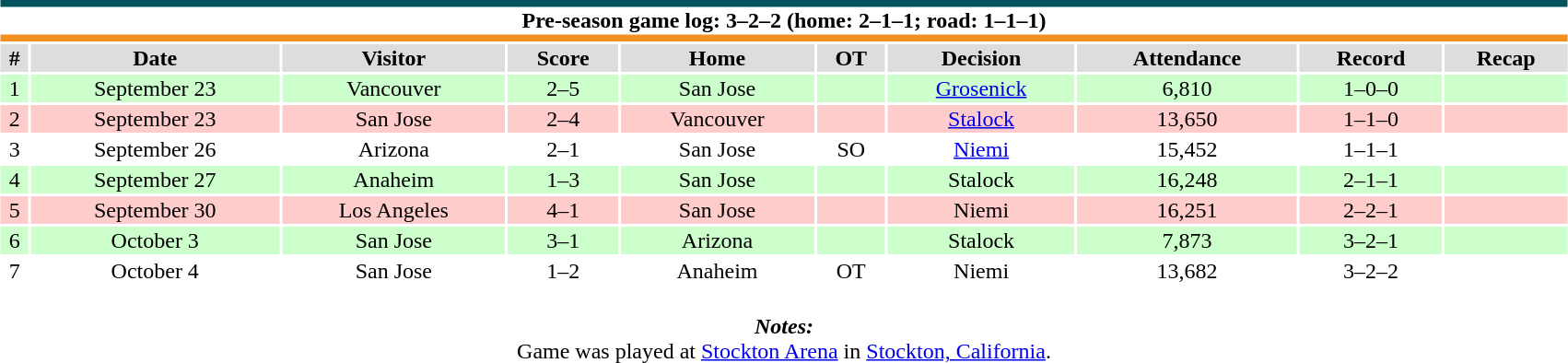<table class="toccolours collapsible collapsed" style="width:90%; clear:both; margin:1.5em auto; text-align:center;">
<tr>
<th colspan=10 style="background:#fff; border-top:#05535D 5px solid; border-bottom:#F38F20 5px solid;">Pre-season game log: 3–2–2 (home: 2–1–1; road: 1–1–1)</th>
</tr>
<tr bgcolor=dddddd>
<th>#</th>
<th>Date</th>
<th>Visitor</th>
<th>Score</th>
<th>Home</th>
<th>OT</th>
<th>Decision</th>
<th>Attendance</th>
<th>Record</th>
<th>Recap</th>
</tr>
<tr bgcolor=ccffcc>
<td>1</td>
<td>September 23</td>
<td>Vancouver</td>
<td>2–5</td>
<td>San Jose</td>
<td></td>
<td><a href='#'>Grosenick</a></td>
<td>6,810</td>
<td>1–0–0</td>
<td></td>
</tr>
<tr bgcolor=ffcccc>
<td>2</td>
<td>September 23</td>
<td>San Jose</td>
<td>2–4</td>
<td>Vancouver</td>
<td></td>
<td><a href='#'>Stalock</a></td>
<td>13,650</td>
<td>1–1–0</td>
<td></td>
</tr>
<tr bgcolor=ffffff>
<td>3</td>
<td>September 26</td>
<td>Arizona</td>
<td>2–1</td>
<td>San Jose</td>
<td>SO</td>
<td><a href='#'>Niemi</a></td>
<td>15,452</td>
<td>1–1–1</td>
<td></td>
</tr>
<tr bgcolor=ccffcc>
<td>4</td>
<td>September 27</td>
<td>Anaheim</td>
<td>1–3</td>
<td>San Jose</td>
<td></td>
<td>Stalock</td>
<td>16,248</td>
<td>2–1–1</td>
<td></td>
</tr>
<tr bgcolor=ffcccc>
<td>5</td>
<td>September 30</td>
<td>Los Angeles</td>
<td>4–1</td>
<td>San Jose</td>
<td></td>
<td>Niemi</td>
<td>16,251</td>
<td>2–2–1</td>
<td></td>
</tr>
<tr bgcolor=ccffcc>
<td>6</td>
<td>October 3</td>
<td>San Jose</td>
<td>3–1</td>
<td>Arizona</td>
<td></td>
<td>Stalock</td>
<td>7,873</td>
<td>3–2–1</td>
<td></td>
</tr>
<tr bgcolor=ffffff>
<td>7</td>
<td>October 4</td>
<td>San Jose</td>
<td>1–2</td>
<td>Anaheim</td>
<td>OT</td>
<td>Niemi</td>
<td>13,682</td>
<td>3–2–2</td>
<td></td>
</tr>
<tr>
<td colspan="10" style="text-align:center;"><br><strong><em>Notes:</em></strong><br>
Game was played at <a href='#'>Stockton Arena</a> in <a href='#'>Stockton, California</a>.</td>
</tr>
</table>
